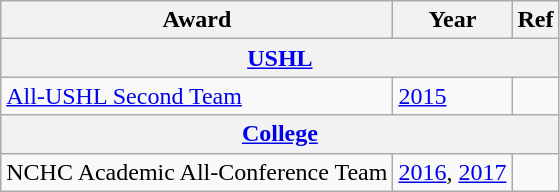<table class="wikitable">
<tr>
<th>Award</th>
<th>Year</th>
<th>Ref</th>
</tr>
<tr>
<th colspan="3"><a href='#'>USHL</a></th>
</tr>
<tr>
<td><a href='#'>All-USHL Second Team</a></td>
<td><a href='#'>2015</a></td>
<td></td>
</tr>
<tr>
<th colspan="3"><a href='#'>College</a></th>
</tr>
<tr>
<td>NCHC Academic All-Conference Team</td>
<td><a href='#'>2016</a>, <a href='#'>2017</a></td>
<td></td>
</tr>
</table>
